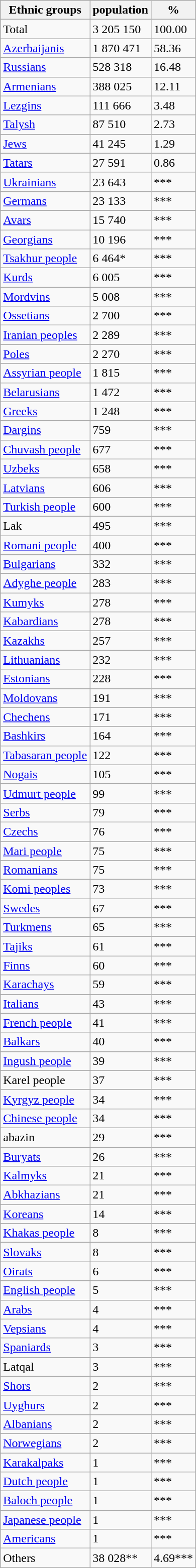<table class="wikitable">
<tr>
<th>Ethnic groups</th>
<th>population</th>
<th>%</th>
</tr>
<tr>
<td>Total</td>
<td>3 205 150</td>
<td>100.00</td>
</tr>
<tr>
<td><a href='#'>Azerbaijanis</a></td>
<td>1 870 471</td>
<td>58.36</td>
</tr>
<tr>
<td><a href='#'>Russians</a></td>
<td>528 318</td>
<td>16.48</td>
</tr>
<tr>
<td><a href='#'>Armenians</a></td>
<td>388 025</td>
<td>12.11</td>
</tr>
<tr>
<td><a href='#'>Lezgins</a></td>
<td>111 666</td>
<td>3.48</td>
</tr>
<tr>
<td><a href='#'>Talysh</a></td>
<td>87 510</td>
<td>2.73</td>
</tr>
<tr>
<td><a href='#'>Jews</a></td>
<td>41 245</td>
<td>1.29</td>
</tr>
<tr>
<td><a href='#'>Tatars</a></td>
<td>27 591</td>
<td>0.86</td>
</tr>
<tr>
<td><a href='#'>Ukrainians</a></td>
<td>23 643</td>
<td>***</td>
</tr>
<tr>
<td><a href='#'>Germans</a></td>
<td>23 133</td>
<td>***</td>
</tr>
<tr>
<td><a href='#'>Avars</a></td>
<td>15 740</td>
<td>***</td>
</tr>
<tr>
<td><a href='#'>Georgians</a></td>
<td>10 196</td>
<td>***</td>
</tr>
<tr>
<td><a href='#'>Tsakhur people</a></td>
<td>6 464*</td>
<td>***</td>
</tr>
<tr>
<td><a href='#'>Kurds</a></td>
<td>6 005</td>
<td>***</td>
</tr>
<tr>
<td><a href='#'>Mordvins</a></td>
<td>5 008</td>
<td>***</td>
</tr>
<tr>
<td><a href='#'>Ossetians</a></td>
<td>2 700</td>
<td>***</td>
</tr>
<tr>
<td><a href='#'>Iranian peoples</a></td>
<td>2 289</td>
<td>***</td>
</tr>
<tr>
<td><a href='#'>Poles</a></td>
<td>2 270</td>
<td>***</td>
</tr>
<tr>
<td><a href='#'>Assyrian people</a></td>
<td>1 815</td>
<td>***</td>
</tr>
<tr>
<td><a href='#'>Belarusians</a></td>
<td>1 472</td>
<td>***</td>
</tr>
<tr>
<td><a href='#'>Greeks</a></td>
<td>1 248</td>
<td>***</td>
</tr>
<tr>
<td><a href='#'>Dargins</a></td>
<td>759</td>
<td>***</td>
</tr>
<tr>
<td><a href='#'>Chuvash people</a></td>
<td>677</td>
<td>***</td>
</tr>
<tr>
<td><a href='#'>Uzbeks</a></td>
<td>658</td>
<td>***</td>
</tr>
<tr>
<td><a href='#'>Latvians</a></td>
<td>606</td>
<td>***</td>
</tr>
<tr>
<td><a href='#'>Turkish people</a></td>
<td>600</td>
<td>***</td>
</tr>
<tr>
<td>Lak</td>
<td>495</td>
<td>***</td>
</tr>
<tr>
<td><a href='#'>Romani people</a></td>
<td>400</td>
<td>***</td>
</tr>
<tr>
<td><a href='#'>Bulgarians</a></td>
<td>332</td>
<td>***</td>
</tr>
<tr>
<td><a href='#'>Adyghe people</a></td>
<td>283</td>
<td>***</td>
</tr>
<tr>
<td><a href='#'>Kumyks</a></td>
<td>278</td>
<td>***</td>
</tr>
<tr>
<td><a href='#'>Kabardians</a></td>
<td>278</td>
<td>***</td>
</tr>
<tr>
<td><a href='#'>Kazakhs</a></td>
<td>257</td>
<td>***</td>
</tr>
<tr>
<td><a href='#'>Lithuanians</a></td>
<td>232</td>
<td>***</td>
</tr>
<tr>
<td><a href='#'>Estonians</a></td>
<td>228</td>
<td>***</td>
</tr>
<tr>
<td><a href='#'>Moldovans</a></td>
<td>191</td>
<td>***</td>
</tr>
<tr>
<td><a href='#'>Chechens</a></td>
<td>171</td>
<td>***</td>
</tr>
<tr>
<td><a href='#'>Bashkirs</a></td>
<td>164</td>
<td>***</td>
</tr>
<tr>
<td><a href='#'>Tabasaran people</a></td>
<td>122</td>
<td>***</td>
</tr>
<tr>
<td><a href='#'>Nogais</a></td>
<td>105</td>
<td>***</td>
</tr>
<tr>
<td><a href='#'>Udmurt people</a></td>
<td>99</td>
<td>***</td>
</tr>
<tr>
<td><a href='#'>Serbs</a></td>
<td>79</td>
<td>***</td>
</tr>
<tr>
<td><a href='#'>Czechs</a></td>
<td>76</td>
<td>***</td>
</tr>
<tr>
<td><a href='#'>Mari people</a></td>
<td>75</td>
<td>***</td>
</tr>
<tr>
<td><a href='#'>Romanians</a></td>
<td>75</td>
<td>***</td>
</tr>
<tr>
<td><a href='#'>Komi peoples</a></td>
<td>73</td>
<td>***</td>
</tr>
<tr>
<td><a href='#'>Swedes</a></td>
<td>67</td>
<td>***</td>
</tr>
<tr>
<td><a href='#'>Turkmens</a></td>
<td>65</td>
<td>***</td>
</tr>
<tr>
<td><a href='#'>Tajiks</a></td>
<td>61</td>
<td>***</td>
</tr>
<tr>
<td><a href='#'>Finns</a></td>
<td>60</td>
<td>***</td>
</tr>
<tr>
<td><a href='#'>Karachays</a></td>
<td>59</td>
<td>***</td>
</tr>
<tr>
<td><a href='#'>Italians</a></td>
<td>43</td>
<td>***</td>
</tr>
<tr>
<td><a href='#'>French people</a></td>
<td>41</td>
<td>***</td>
</tr>
<tr>
<td><a href='#'>Balkars</a></td>
<td>40</td>
<td>***</td>
</tr>
<tr>
<td><a href='#'>Ingush people</a></td>
<td>39</td>
<td>***</td>
</tr>
<tr>
<td>Karel people</td>
<td>37</td>
<td>***</td>
</tr>
<tr>
<td><a href='#'>Kyrgyz people</a></td>
<td>34</td>
<td>***</td>
</tr>
<tr>
<td><a href='#'>Chinese people</a></td>
<td>34</td>
<td>***</td>
</tr>
<tr>
<td>abazin</td>
<td>29</td>
<td>***</td>
</tr>
<tr>
<td><a href='#'>Buryats</a></td>
<td>26</td>
<td>***</td>
</tr>
<tr>
<td><a href='#'>Kalmyks</a></td>
<td>21</td>
<td>***</td>
</tr>
<tr>
<td><a href='#'>Abkhazians</a></td>
<td>21</td>
<td>***</td>
</tr>
<tr>
<td><a href='#'>Koreans</a></td>
<td>14</td>
<td>***</td>
</tr>
<tr>
<td><a href='#'>Khakas people</a></td>
<td>8</td>
<td>***</td>
</tr>
<tr>
<td><a href='#'>Slovaks</a></td>
<td>8</td>
<td>***</td>
</tr>
<tr>
<td><a href='#'>Oirats</a></td>
<td>6</td>
<td>***</td>
</tr>
<tr>
<td><a href='#'>English people</a></td>
<td>5</td>
<td>***</td>
</tr>
<tr>
<td><a href='#'>Arabs</a></td>
<td>4</td>
<td>***</td>
</tr>
<tr>
<td><a href='#'>Vepsians</a></td>
<td>4</td>
<td>***</td>
</tr>
<tr>
<td><a href='#'>Spaniards</a></td>
<td>3</td>
<td>***</td>
</tr>
<tr>
<td>Latqal</td>
<td>3</td>
<td>***</td>
</tr>
<tr>
<td><a href='#'>Shors</a></td>
<td>2</td>
<td>***</td>
</tr>
<tr>
<td><a href='#'>Uyghurs</a></td>
<td>2</td>
<td>***</td>
</tr>
<tr>
<td><a href='#'>Albanians</a></td>
<td>2</td>
<td>***</td>
</tr>
<tr>
<td><a href='#'>Norwegians</a></td>
<td>2</td>
<td>***</td>
</tr>
<tr>
<td><a href='#'>Karakalpaks</a></td>
<td>1</td>
<td>***</td>
</tr>
<tr>
<td><a href='#'>Dutch people</a></td>
<td>1</td>
<td>***</td>
</tr>
<tr>
<td><a href='#'>Baloch people</a></td>
<td>1</td>
<td>***</td>
</tr>
<tr>
<td><a href='#'>Japanese people</a></td>
<td>1</td>
<td>***</td>
</tr>
<tr>
<td><a href='#'>Americans</a></td>
<td>1</td>
<td>***</td>
</tr>
<tr>
<td>Others</td>
<td>38 028**</td>
<td>4.69***</td>
</tr>
</table>
